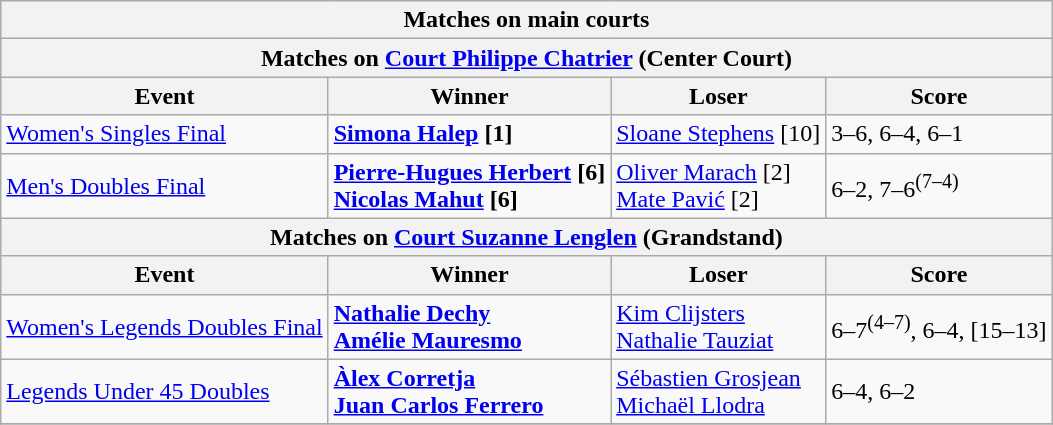<table class="wikitable">
<tr>
<th colspan=4 style=white-space:nowrap>Matches on main courts</th>
</tr>
<tr>
<th colspan=4><strong>Matches on <a href='#'>Court Philippe Chatrier</a> (Center Court)</strong></th>
</tr>
<tr>
<th>Event</th>
<th>Winner</th>
<th>Loser</th>
<th>Score</th>
</tr>
<tr>
<td><a href='#'>Women's Singles Final</a></td>
<td> <strong><a href='#'>Simona Halep</a> [1]</strong></td>
<td> <a href='#'>Sloane Stephens</a> [10]</td>
<td>3–6, 6–4, 6–1</td>
</tr>
<tr>
<td><a href='#'>Men's Doubles Final</a></td>
<td> <strong><a href='#'>Pierre-Hugues Herbert</a> [6]</strong><br> <strong><a href='#'>Nicolas Mahut</a> [6]</strong></td>
<td> <a href='#'>Oliver Marach</a> [2]<br> <a href='#'>Mate Pavić</a> [2]</td>
<td>6–2, 7–6<sup>(7–4)</sup></td>
</tr>
<tr>
<th colspan=4><strong>Matches on <a href='#'>Court Suzanne Lenglen</a> (Grandstand)</strong></th>
</tr>
<tr>
<th>Event</th>
<th>Winner</th>
<th>Loser</th>
<th>Score</th>
</tr>
<tr>
<td><a href='#'>Women's Legends Doubles Final</a></td>
<td> <strong><a href='#'>Nathalie Dechy</a></strong> <br>  <strong><a href='#'>Amélie Mauresmo</a></strong></td>
<td> <a href='#'>Kim Clijsters</a> <br>  <a href='#'>Nathalie Tauziat</a></td>
<td>6–7<sup>(4–7)</sup>, 6–4, [15–13]</td>
</tr>
<tr>
<td><a href='#'>Legends Under 45 Doubles</a></td>
<td> <strong><a href='#'>Àlex Corretja</a></strong> <br>  <strong><a href='#'>Juan Carlos Ferrero</a></strong></td>
<td> <a href='#'>Sébastien Grosjean</a> <br>  <a href='#'>Michaël Llodra</a></td>
<td>6–4, 6–2</td>
</tr>
<tr>
</tr>
</table>
